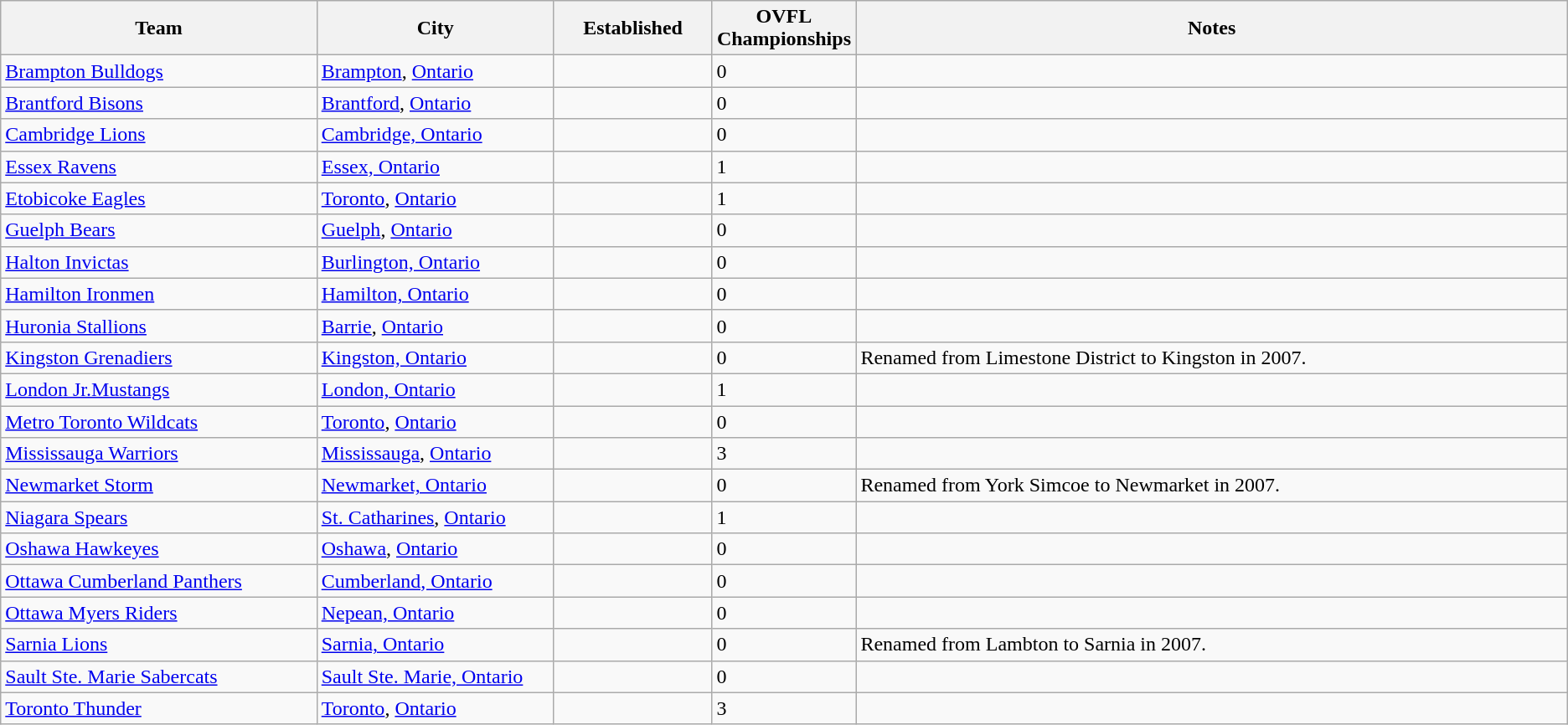<table class="wikitable">
<tr>
<th bgcolor="#DDDDFF" width="20%">Team</th>
<th bgcolor="#DDDDFF" width="15%">City</th>
<th bgcolor="#DDDDFF" width="10%">Established</th>
<th bgcolor="#DDDDFF" width="5%">OVFL Championships</th>
<th bgcolor="#DDDDFF" width="45%">Notes</th>
</tr>
<tr>
<td><a href='#'>Brampton Bulldogs</a></td>
<td><a href='#'>Brampton</a>, <a href='#'>Ontario</a></td>
<td></td>
<td>0</td>
<td></td>
</tr>
<tr>
<td><a href='#'>Brantford Bisons</a></td>
<td><a href='#'>Brantford</a>, <a href='#'>Ontario</a></td>
<td></td>
<td>0</td>
<td></td>
</tr>
<tr>
<td><a href='#'>Cambridge Lions</a></td>
<td><a href='#'>Cambridge, Ontario</a></td>
<td></td>
<td>0</td>
<td></td>
</tr>
<tr>
<td><a href='#'>Essex Ravens</a></td>
<td><a href='#'>Essex, Ontario</a></td>
<td></td>
<td>1</td>
<td></td>
</tr>
<tr>
<td><a href='#'>Etobicoke Eagles</a></td>
<td><a href='#'>Toronto</a>, <a href='#'>Ontario</a></td>
<td></td>
<td>1</td>
<td></td>
</tr>
<tr>
<td><a href='#'>Guelph Bears</a></td>
<td><a href='#'>Guelph</a>, <a href='#'>Ontario</a></td>
<td></td>
<td>0</td>
<td></td>
</tr>
<tr>
<td><a href='#'>Halton Invictas</a></td>
<td><a href='#'>Burlington, Ontario</a></td>
<td></td>
<td>0</td>
<td></td>
</tr>
<tr>
<td><a href='#'>Hamilton Ironmen</a></td>
<td><a href='#'>Hamilton, Ontario</a></td>
<td></td>
<td>0</td>
<td></td>
</tr>
<tr>
<td><a href='#'>Huronia Stallions</a></td>
<td><a href='#'>Barrie</a>, <a href='#'>Ontario</a></td>
<td></td>
<td>0</td>
<td></td>
</tr>
<tr>
<td><a href='#'>Kingston Grenadiers</a></td>
<td><a href='#'>Kingston, Ontario</a></td>
<td></td>
<td>0</td>
<td>Renamed from Limestone District to Kingston in 2007.</td>
</tr>
<tr>
<td><a href='#'>London Jr.Mustangs</a></td>
<td><a href='#'>London, Ontario</a></td>
<td></td>
<td>1</td>
<td></td>
</tr>
<tr>
<td><a href='#'>Metro Toronto Wildcats</a></td>
<td><a href='#'>Toronto</a>, <a href='#'>Ontario</a></td>
<td></td>
<td>0</td>
<td></td>
</tr>
<tr>
<td><a href='#'>Mississauga Warriors</a></td>
<td><a href='#'>Mississauga</a>, <a href='#'>Ontario</a></td>
<td></td>
<td>3</td>
<td></td>
</tr>
<tr>
<td><a href='#'>Newmarket Storm</a></td>
<td><a href='#'>Newmarket, Ontario</a></td>
<td></td>
<td>0</td>
<td>Renamed from York Simcoe to Newmarket in 2007.</td>
</tr>
<tr>
<td><a href='#'>Niagara Spears</a></td>
<td><a href='#'>St. Catharines</a>, <a href='#'>Ontario</a></td>
<td></td>
<td>1</td>
<td></td>
</tr>
<tr>
<td><a href='#'>Oshawa Hawkeyes</a></td>
<td><a href='#'>Oshawa</a>, <a href='#'>Ontario</a></td>
<td></td>
<td>0</td>
<td></td>
</tr>
<tr>
<td><a href='#'>Ottawa Cumberland Panthers</a></td>
<td><a href='#'>Cumberland, Ontario</a></td>
<td></td>
<td>0</td>
<td></td>
</tr>
<tr>
<td><a href='#'>Ottawa Myers Riders</a></td>
<td><a href='#'>Nepean, Ontario</a></td>
<td></td>
<td>0</td>
<td></td>
</tr>
<tr>
<td><a href='#'>Sarnia Lions</a></td>
<td><a href='#'>Sarnia, Ontario</a></td>
<td></td>
<td>0</td>
<td>Renamed from Lambton to Sarnia in 2007.</td>
</tr>
<tr>
<td><a href='#'>Sault Ste. Marie Sabercats</a></td>
<td><a href='#'>Sault Ste. Marie, Ontario</a></td>
<td></td>
<td>0</td>
<td></td>
</tr>
<tr>
<td><a href='#'>Toronto Thunder</a></td>
<td><a href='#'>Toronto</a>, <a href='#'>Ontario</a></td>
<td></td>
<td>3</td>
<td></td>
</tr>
</table>
